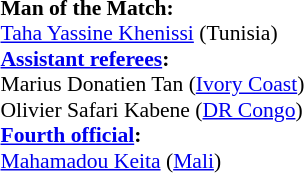<table width=50% style="font-size:90%">
<tr>
<td><br><strong>Man of the Match:</strong>
<br><a href='#'>Taha Yassine Khenissi</a> (Tunisia)<br><strong><a href='#'>Assistant referees</a>:</strong>
<br>Marius Donatien Tan (<a href='#'>Ivory Coast</a>)
<br>Olivier Safari Kabene (<a href='#'>DR Congo</a>)
<br><strong><a href='#'>Fourth official</a>:</strong>
<br><a href='#'>Mahamadou Keita</a> (<a href='#'>Mali</a>)</td>
</tr>
</table>
